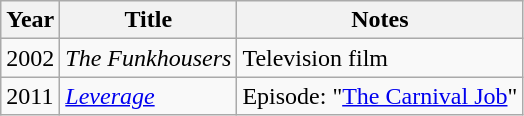<table class="wikitable">
<tr>
<th>Year</th>
<th>Title</th>
<th>Notes</th>
</tr>
<tr>
<td>2002</td>
<td><em>The Funkhousers</em></td>
<td>Television film</td>
</tr>
<tr>
<td>2011</td>
<td><em><a href='#'>Leverage</a></em></td>
<td>Episode: "<a href='#'>The Carnival Job</a>"</td>
</tr>
</table>
